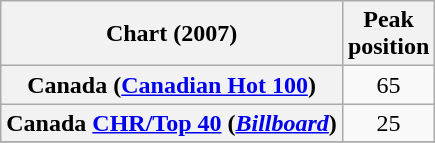<table class="wikitable sortable plainrowheaders" style="text-align:center;">
<tr>
<th scope="col">Chart (2007)</th>
<th scope="col">Peak<br>position</th>
</tr>
<tr>
<th scope="row">Canada (<a href='#'>Canadian Hot 100</a>)</th>
<td>65</td>
</tr>
<tr>
<th scope="row">Canada <a href='#'>CHR/Top 40</a> (<em><a href='#'>Billboard</a></em>)</th>
<td>25</td>
</tr>
<tr>
</tr>
</table>
